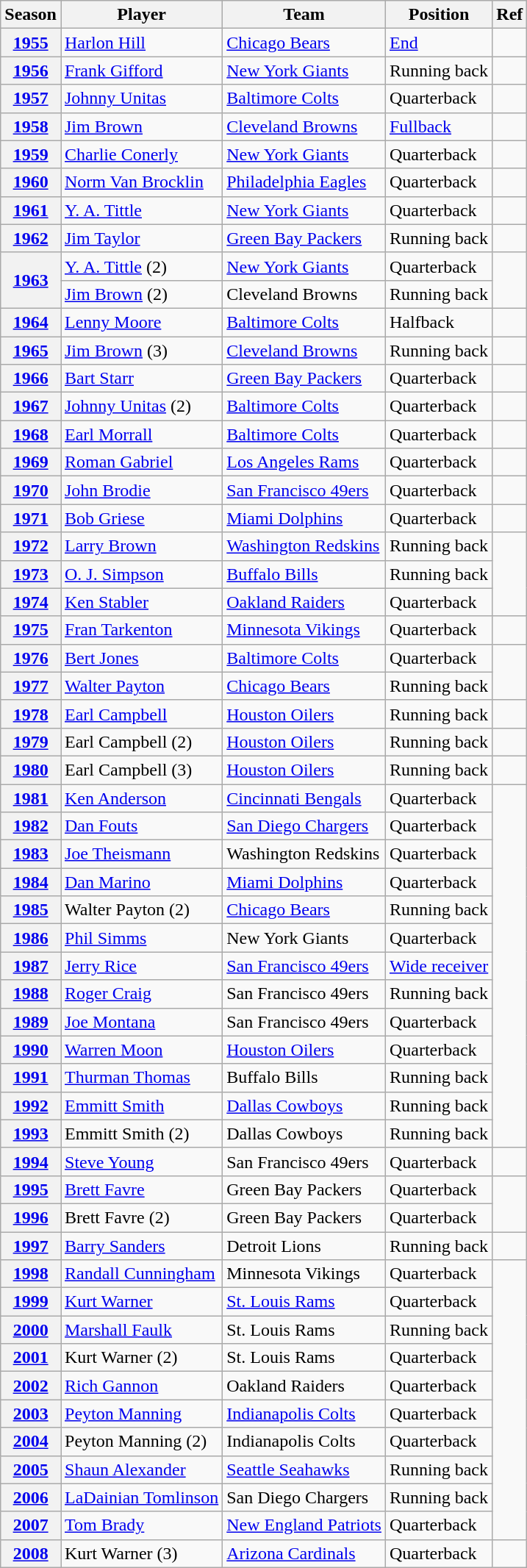<table class="wikitable sortable">
<tr>
<th scope="col">Season</th>
<th scope="col">Player</th>
<th scope="col">Team</th>
<th scope="col">Position</th>
<th scope="col" class="unsortable">Ref</th>
</tr>
<tr>
<th scope="row"><a href='#'>1955</a></th>
<td><a href='#'>Harlon Hill</a></td>
<td><a href='#'>Chicago Bears</a></td>
<td><a href='#'>End</a></td>
<td></td>
</tr>
<tr>
<th scope="row"><a href='#'>1956</a></th>
<td><a href='#'>Frank Gifford</a></td>
<td><a href='#'>New York Giants</a></td>
<td>Running back</td>
<td></td>
</tr>
<tr>
<th scope="row"><a href='#'>1957</a></th>
<td><a href='#'>Johnny Unitas</a></td>
<td><a href='#'>Baltimore Colts</a></td>
<td>Quarterback</td>
<td></td>
</tr>
<tr>
<th scope="row"><a href='#'>1958</a></th>
<td><a href='#'>Jim Brown</a></td>
<td><a href='#'>Cleveland Browns</a></td>
<td><a href='#'>Fullback</a></td>
<td></td>
</tr>
<tr>
<th scope="row"><a href='#'>1959</a></th>
<td><a href='#'>Charlie Conerly</a></td>
<td><a href='#'>New York Giants</a></td>
<td>Quarterback</td>
<td></td>
</tr>
<tr>
<th scope="row"><a href='#'>1960</a></th>
<td><a href='#'>Norm Van Brocklin</a></td>
<td><a href='#'>Philadelphia Eagles</a></td>
<td>Quarterback</td>
<td></td>
</tr>
<tr>
<th scope="row"><a href='#'>1961</a></th>
<td><a href='#'>Y. A. Tittle</a></td>
<td><a href='#'>New York Giants</a></td>
<td>Quarterback</td>
<td></td>
</tr>
<tr>
<th scope="row"><a href='#'>1962</a></th>
<td><a href='#'>Jim Taylor</a></td>
<td><a href='#'>Green Bay Packers</a></td>
<td>Running back</td>
<td></td>
</tr>
<tr>
<th scope="row" rowspan=2><a href='#'>1963</a></th>
<td><a href='#'>Y. A. Tittle</a> (2)</td>
<td><a href='#'>New York Giants</a></td>
<td>Quarterback</td>
<td rowspan=2></td>
</tr>
<tr>
<td><a href='#'>Jim Brown</a> (2)</td>
<td>Cleveland Browns</td>
<td>Running back</td>
</tr>
<tr>
<th scope="row"><a href='#'>1964</a></th>
<td><a href='#'>Lenny Moore</a></td>
<td><a href='#'>Baltimore Colts</a></td>
<td>Halfback</td>
<td></td>
</tr>
<tr>
<th scope="row"><a href='#'>1965</a></th>
<td><a href='#'>Jim Brown</a> (3)</td>
<td><a href='#'>Cleveland Browns</a></td>
<td>Running back</td>
<td></td>
</tr>
<tr>
<th scope="row"><a href='#'>1966</a></th>
<td><a href='#'>Bart Starr</a></td>
<td><a href='#'>Green Bay Packers</a></td>
<td>Quarterback</td>
<td></td>
</tr>
<tr>
<th scope="row"><a href='#'>1967</a></th>
<td><a href='#'>Johnny Unitas</a> (2)</td>
<td><a href='#'>Baltimore Colts</a></td>
<td>Quarterback</td>
<td></td>
</tr>
<tr>
<th scope="row"><a href='#'>1968</a></th>
<td><a href='#'>Earl Morrall</a></td>
<td><a href='#'>Baltimore Colts</a></td>
<td>Quarterback</td>
<td></td>
</tr>
<tr>
<th scope="row"><a href='#'>1969</a></th>
<td><a href='#'>Roman Gabriel</a></td>
<td><a href='#'>Los Angeles Rams</a></td>
<td>Quarterback</td>
<td></td>
</tr>
<tr>
<th scope="row"><a href='#'>1970</a></th>
<td><a href='#'>John Brodie</a></td>
<td><a href='#'>San Francisco 49ers</a></td>
<td>Quarterback</td>
<td></td>
</tr>
<tr>
<th scope="row"><a href='#'>1971</a></th>
<td><a href='#'>Bob Griese</a></td>
<td><a href='#'>Miami Dolphins</a></td>
<td>Quarterback</td>
<td></td>
</tr>
<tr>
<th scope="row"><a href='#'>1972</a></th>
<td><a href='#'>Larry Brown</a></td>
<td><a href='#'>Washington Redskins</a></td>
<td>Running back</td>
<td rowspan=3></td>
</tr>
<tr>
<th scope="row"><a href='#'>1973</a></th>
<td><a href='#'>O. J. Simpson</a></td>
<td><a href='#'>Buffalo Bills</a></td>
<td>Running back</td>
</tr>
<tr>
<th scope="row"><a href='#'>1974</a></th>
<td><a href='#'>Ken Stabler</a></td>
<td><a href='#'>Oakland Raiders</a></td>
<td>Quarterback</td>
</tr>
<tr>
<th scope="row"><a href='#'>1975</a></th>
<td><a href='#'>Fran Tarkenton</a></td>
<td><a href='#'>Minnesota Vikings</a></td>
<td>Quarterback</td>
<td></td>
</tr>
<tr>
<th scope="row"><a href='#'>1976</a></th>
<td><a href='#'>Bert Jones</a></td>
<td><a href='#'>Baltimore Colts</a></td>
<td>Quarterback</td>
<td rowspan=2></td>
</tr>
<tr>
<th scope="row"><a href='#'>1977</a></th>
<td><a href='#'>Walter Payton</a></td>
<td><a href='#'>Chicago Bears</a></td>
<td>Running back</td>
</tr>
<tr>
<th scope="row"><a href='#'>1978</a></th>
<td><a href='#'>Earl Campbell</a></td>
<td><a href='#'>Houston Oilers</a></td>
<td>Running back</td>
<td></td>
</tr>
<tr>
<th scope="row"><a href='#'>1979</a></th>
<td>Earl Campbell (2)</td>
<td><a href='#'>Houston Oilers</a></td>
<td>Running back</td>
<td></td>
</tr>
<tr>
<th scope="row"><a href='#'>1980</a></th>
<td>Earl Campbell (3)</td>
<td><a href='#'>Houston Oilers</a></td>
<td>Running back</td>
<td></td>
</tr>
<tr>
<th scope="row"><a href='#'>1981</a></th>
<td><a href='#'>Ken Anderson</a></td>
<td><a href='#'>Cincinnati Bengals</a></td>
<td>Quarterback</td>
<td rowspan=13></td>
</tr>
<tr>
<th scope="row"><a href='#'>1982</a></th>
<td><a href='#'>Dan Fouts</a></td>
<td><a href='#'>San Diego Chargers</a></td>
<td>Quarterback</td>
</tr>
<tr>
<th scope="row"><a href='#'>1983</a></th>
<td><a href='#'>Joe Theismann</a></td>
<td>Washington Redskins</td>
<td>Quarterback</td>
</tr>
<tr>
<th scope="row"><a href='#'>1984</a></th>
<td><a href='#'>Dan Marino</a></td>
<td><a href='#'>Miami Dolphins</a></td>
<td>Quarterback</td>
</tr>
<tr>
<th scope="row"><a href='#'>1985</a></th>
<td>Walter Payton (2)</td>
<td><a href='#'>Chicago Bears</a></td>
<td>Running back</td>
</tr>
<tr>
<th scope="row"><a href='#'>1986</a></th>
<td><a href='#'>Phil Simms</a></td>
<td>New York Giants</td>
<td>Quarterback</td>
</tr>
<tr>
<th scope="row"><a href='#'>1987</a></th>
<td><a href='#'>Jerry Rice</a></td>
<td><a href='#'>San Francisco 49ers</a></td>
<td><a href='#'>Wide receiver</a></td>
</tr>
<tr>
<th scope="row"><a href='#'>1988</a></th>
<td><a href='#'>Roger Craig</a></td>
<td>San Francisco 49ers</td>
<td>Running back</td>
</tr>
<tr>
<th scope="row"><a href='#'>1989</a></th>
<td><a href='#'>Joe Montana</a></td>
<td>San Francisco 49ers</td>
<td>Quarterback</td>
</tr>
<tr>
<th scope="row"><a href='#'>1990</a></th>
<td><a href='#'>Warren Moon</a></td>
<td><a href='#'>Houston Oilers</a></td>
<td>Quarterback</td>
</tr>
<tr>
<th scope="row"><a href='#'>1991</a></th>
<td><a href='#'>Thurman Thomas</a></td>
<td>Buffalo Bills</td>
<td>Running back</td>
</tr>
<tr>
<th scope="row"><a href='#'>1992</a></th>
<td><a href='#'>Emmitt Smith</a></td>
<td><a href='#'>Dallas Cowboys</a></td>
<td>Running back</td>
</tr>
<tr>
<th scope="row"><a href='#'>1993</a></th>
<td>Emmitt Smith (2)</td>
<td>Dallas Cowboys</td>
<td>Running back</td>
</tr>
<tr>
<th scope="row"><a href='#'>1994</a></th>
<td><a href='#'>Steve Young</a></td>
<td>San Francisco 49ers</td>
<td>Quarterback</td>
<td></td>
</tr>
<tr>
<th scope="row"><a href='#'>1995</a></th>
<td><a href='#'>Brett Favre</a></td>
<td>Green Bay Packers</td>
<td>Quarterback</td>
<td rowspan=2></td>
</tr>
<tr>
<th scope="row"><a href='#'>1996</a></th>
<td>Brett Favre (2)</td>
<td>Green Bay Packers</td>
<td>Quarterback</td>
</tr>
<tr>
<th scope="row"><a href='#'>1997</a></th>
<td><a href='#'>Barry Sanders</a></td>
<td>Detroit Lions</td>
<td>Running back</td>
<td></td>
</tr>
<tr>
<th scope="row"><a href='#'>1998</a></th>
<td><a href='#'>Randall Cunningham</a></td>
<td>Minnesota Vikings</td>
<td>Quarterback</td>
<td rowspan=10></td>
</tr>
<tr>
<th scope="row"><a href='#'>1999</a></th>
<td><a href='#'>Kurt Warner</a></td>
<td><a href='#'>St. Louis Rams</a></td>
<td>Quarterback</td>
</tr>
<tr>
<th scope="row"><a href='#'>2000</a></th>
<td><a href='#'>Marshall Faulk</a></td>
<td>St. Louis Rams</td>
<td>Running back</td>
</tr>
<tr>
<th scope="row"><a href='#'>2001</a></th>
<td>Kurt Warner (2)</td>
<td>St. Louis Rams</td>
<td>Quarterback</td>
</tr>
<tr>
<th scope="row"><a href='#'>2002</a></th>
<td><a href='#'>Rich Gannon</a></td>
<td>Oakland Raiders</td>
<td>Quarterback</td>
</tr>
<tr>
<th scope="row"><a href='#'>2003</a></th>
<td><a href='#'>Peyton Manning</a></td>
<td><a href='#'>Indianapolis Colts</a></td>
<td>Quarterback</td>
</tr>
<tr>
<th scope="row"><a href='#'>2004</a></th>
<td>Peyton Manning (2)</td>
<td>Indianapolis Colts</td>
<td>Quarterback</td>
</tr>
<tr>
<th scope="row"><a href='#'>2005</a></th>
<td><a href='#'>Shaun Alexander</a></td>
<td><a href='#'>Seattle Seahawks</a></td>
<td>Running back</td>
</tr>
<tr>
<th scope="row"><a href='#'>2006</a></th>
<td><a href='#'>LaDainian Tomlinson</a></td>
<td>San Diego Chargers</td>
<td>Running back</td>
</tr>
<tr>
<th scope="row"><a href='#'>2007</a></th>
<td><a href='#'>Tom Brady</a></td>
<td><a href='#'>New England Patriots</a></td>
<td>Quarterback</td>
</tr>
<tr>
<th scope="row"><a href='#'>2008</a></th>
<td>Kurt Warner (3)</td>
<td><a href='#'>Arizona Cardinals</a></td>
<td>Quarterback</td>
<td></td>
</tr>
</table>
